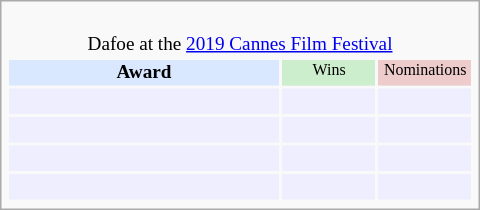<table class="infobox" style="width: 25em; text-align: left; font-size: 80%; vertical-align: middle;">
<tr>
<td colspan="3" style="text-align:center;"><br>Dafoe at the <a href='#'>2019 Cannes Film Festival</a></td>
</tr>
<tr bgcolor=#D9E8FF style="text-align:center;">
<th style="vertical-align: middle;">Award</th>
<td style="background:#cceecc; font-size:8pt;" width="60px">Wins</td>
<td style="background:#eecccc; font-size:8pt;" width="60px">Nominations</td>
</tr>
<tr bgcolor=#eeeeff>
<td align="center"><br></td>
<td></td>
<td></td>
</tr>
<tr bgcolor=#eeeeff>
<td align="center"><br></td>
<td></td>
<td></td>
</tr>
<tr bgcolor=#eeeeff>
<td align="center"><br></td>
<td></td>
<td></td>
</tr>
<tr bgcolor=#eeeeff>
<td align="center"><br></td>
<td></td>
<td></td>
</tr>
<tr>
</tr>
</table>
